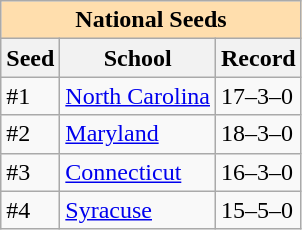<table class="wikitable">
<tr>
<th colspan="5" style="background:#ffdead;">National Seeds</th>
</tr>
<tr>
<th>Seed</th>
<th>School</th>
<th>Record</th>
</tr>
<tr>
<td>#1</td>
<td><a href='#'>North Carolina</a></td>
<td>17–3–0</td>
</tr>
<tr>
<td>#2</td>
<td><a href='#'>Maryland</a></td>
<td>18–3–0</td>
</tr>
<tr>
<td>#3</td>
<td><a href='#'>Connecticut</a></td>
<td>16–3–0</td>
</tr>
<tr>
<td>#4</td>
<td><a href='#'>Syracuse</a></td>
<td>15–5–0</td>
</tr>
</table>
